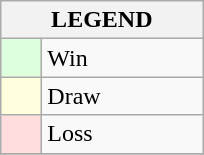<table class="wikitable" border="1">
<tr>
<th colspan="2">LEGEND</th>
</tr>
<tr>
<td style="background:#ddffdd;" width=20> </td>
<td width=100>Win</td>
</tr>
<tr>
<td style="background:#ffffdd"  width=20> </td>
<td width=100>Draw</td>
</tr>
<tr>
<td style="background:#ffdddd;" width=20> </td>
<td width=100>Loss</td>
</tr>
<tr>
</tr>
</table>
